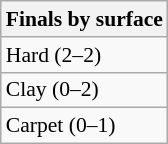<table class=wikitable style=font-size:90%>
<tr>
<th>Finals by surface</th>
</tr>
<tr>
<td>Hard (2–2)</td>
</tr>
<tr>
<td>Clay (0–2)</td>
</tr>
<tr>
<td>Carpet (0–1)</td>
</tr>
</table>
